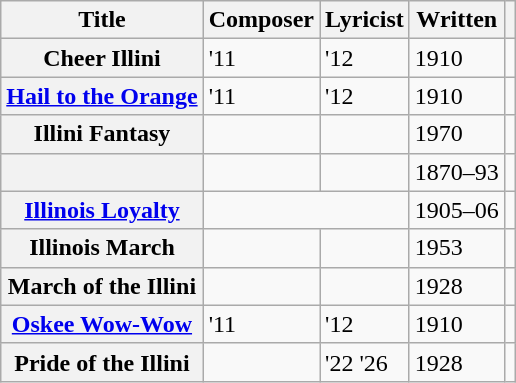<table class="wikitable sortable">
<tr>
<th scope="col">Title</th>
<th scope="col">Composer</th>
<th scope="col">Lyricist</th>
<th scope="col">Written</th>
<th scope="col"></th>
</tr>
<tr>
<th scope="row">Cheer Illini</th>
<td> '11</td>
<td> '12</td>
<td>1910</td>
<td></td>
</tr>
<tr>
<th scope="row"><a href='#'>Hail to the Orange</a></th>
<td> '11</td>
<td> '12</td>
<td>1910</td>
<td></td>
</tr>
<tr>
<th scope="row">Illini Fantasy</th>
<td></td>
<td></td>
<td>1970</td>
<td></td>
</tr>
<tr>
<th scope="row"></th>
<td></td>
<td></td>
<td>1870–93</td>
<td></td>
</tr>
<tr>
<th scope="row"><a href='#'>Illinois Loyalty</a></th>
<td colspan="2" style="text-align: center;"></td>
<td>1905–06</td>
<td></td>
</tr>
<tr>
<th scope="row">Illinois March</th>
<td></td>
<td></td>
<td>1953</td>
<td></td>
</tr>
<tr>
<th scope="row">March of the Illini</th>
<td></td>
<td></td>
<td>1928</td>
<td></td>
</tr>
<tr>
<th scope="row"><a href='#'>Oskee Wow-Wow</a></th>
<td> '11</td>
<td> '12</td>
<td>1910</td>
<td></td>
</tr>
<tr>
<th scope="row">Pride of the Illini</th>
<td></td>
<td> '22 '26</td>
<td>1928</td>
<td></td>
</tr>
</table>
